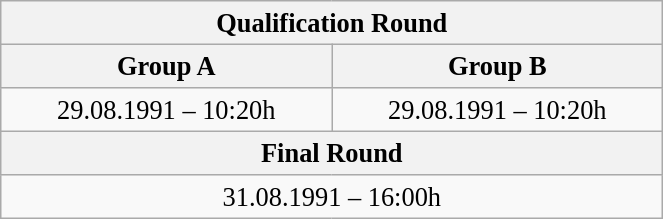<table class="wikitable" style=" text-align:center; font-size:110%;" width="35%">
<tr>
<th colspan="2">Qualification Round</th>
</tr>
<tr>
<th>Group A</th>
<th>Group B</th>
</tr>
<tr>
<td>29.08.1991 – 10:20h</td>
<td>29.08.1991 – 10:20h</td>
</tr>
<tr>
<th colspan="2">Final Round</th>
</tr>
<tr>
<td colspan="2">31.08.1991 – 16:00h</td>
</tr>
</table>
